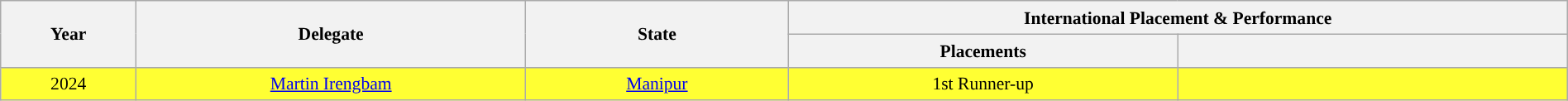<table class="wikitable" style="text-align:center; line-height:20px; font-size:90%; width:100%;">
<tr>
<th rowspan="2"  width=100px>Year</th>
<th rowspan="2"  width=300px>Delegate</th>
<th rowspan="2"  width=200px>State</th>
<th colspan="2"  width=100px>International Placement & Performance</th>
</tr>
<tr>
<th width=300px>Placements</th>
<th width=300px></th>
</tr>
<tr style="background-color:#FFFF33;">
<td>2024</td>
<td><a href='#'>Martin Irengbam</a></td>
<td><a href='#'>Manipur</a></td>
<td>1st Runner-up</td>
<td style="background:;"></td>
</tr>
</table>
